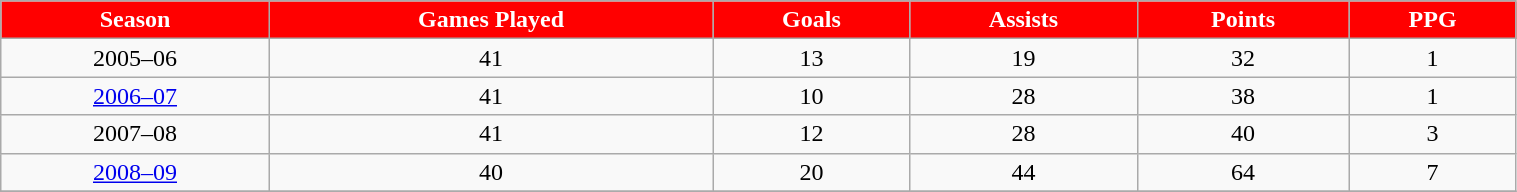<table class="wikitable" width="80%">
<tr align="center"  style="background:red;color:white;">
<td><strong>Season</strong></td>
<td><strong>Games Played</strong></td>
<td><strong>Goals</strong></td>
<td><strong>Assists</strong></td>
<td><strong>Points</strong></td>
<td><strong>PPG</strong></td>
</tr>
<tr align="center" bgcolor="">
<td>2005–06</td>
<td>41</td>
<td>13</td>
<td>19</td>
<td>32</td>
<td>1</td>
</tr>
<tr align="center" bgcolor="">
<td><a href='#'>2006–07</a></td>
<td>41</td>
<td>10</td>
<td>28</td>
<td>38</td>
<td>1</td>
</tr>
<tr align="center" bgcolor="">
<td>2007–08</td>
<td>41</td>
<td>12</td>
<td>28</td>
<td>40</td>
<td>3</td>
</tr>
<tr align="center" bgcolor="">
<td><a href='#'>2008–09</a></td>
<td>40</td>
<td>20</td>
<td>44</td>
<td>64</td>
<td>7</td>
</tr>
<tr align="center" bgcolor="">
</tr>
</table>
